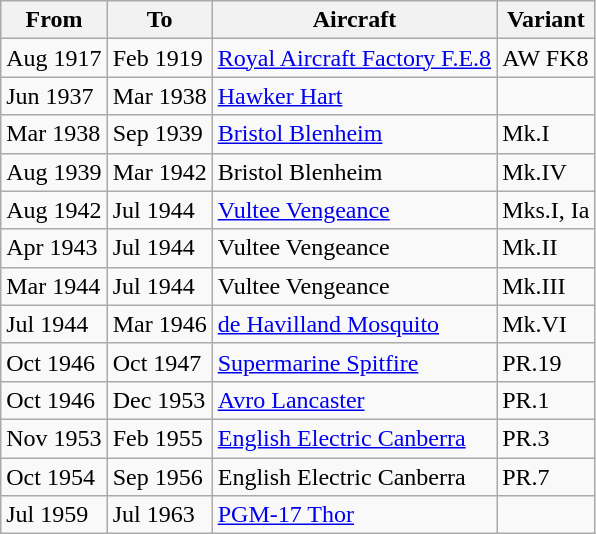<table class="wikitable">
<tr>
<th>From</th>
<th>To</th>
<th>Aircraft</th>
<th>Variant</th>
</tr>
<tr>
<td>Aug 1917</td>
<td>Feb 1919</td>
<td><a href='#'>Royal Aircraft Factory F.E.8</a></td>
<td>AW FK8</td>
</tr>
<tr>
<td>Jun 1937</td>
<td>Mar 1938</td>
<td><a href='#'>Hawker Hart</a></td>
<td></td>
</tr>
<tr>
<td>Mar 1938</td>
<td>Sep 1939</td>
<td><a href='#'>Bristol Blenheim</a></td>
<td>Mk.I</td>
</tr>
<tr>
<td>Aug 1939</td>
<td>Mar 1942</td>
<td>Bristol Blenheim</td>
<td>Mk.IV</td>
</tr>
<tr>
<td>Aug 1942</td>
<td>Jul 1944</td>
<td><a href='#'>Vultee Vengeance</a></td>
<td>Mks.I, Ia</td>
</tr>
<tr>
<td>Apr 1943</td>
<td>Jul 1944</td>
<td>Vultee Vengeance</td>
<td>Mk.II</td>
</tr>
<tr>
<td>Mar 1944</td>
<td>Jul 1944</td>
<td>Vultee Vengeance</td>
<td>Mk.III</td>
</tr>
<tr>
<td>Jul 1944</td>
<td>Mar 1946</td>
<td><a href='#'>de Havilland Mosquito</a></td>
<td>Mk.VI</td>
</tr>
<tr>
<td>Oct 1946</td>
<td>Oct 1947</td>
<td><a href='#'>Supermarine Spitfire</a></td>
<td>PR.19</td>
</tr>
<tr>
<td>Oct 1946</td>
<td>Dec 1953</td>
<td><a href='#'>Avro Lancaster</a></td>
<td>PR.1</td>
</tr>
<tr>
<td>Nov 1953</td>
<td>Feb 1955</td>
<td><a href='#'>English Electric Canberra</a></td>
<td>PR.3</td>
</tr>
<tr>
<td>Oct 1954</td>
<td>Sep 1956</td>
<td>English Electric Canberra</td>
<td>PR.7</td>
</tr>
<tr>
<td>Jul 1959</td>
<td>Jul 1963</td>
<td><a href='#'>PGM-17 Thor</a></td>
</tr>
</table>
